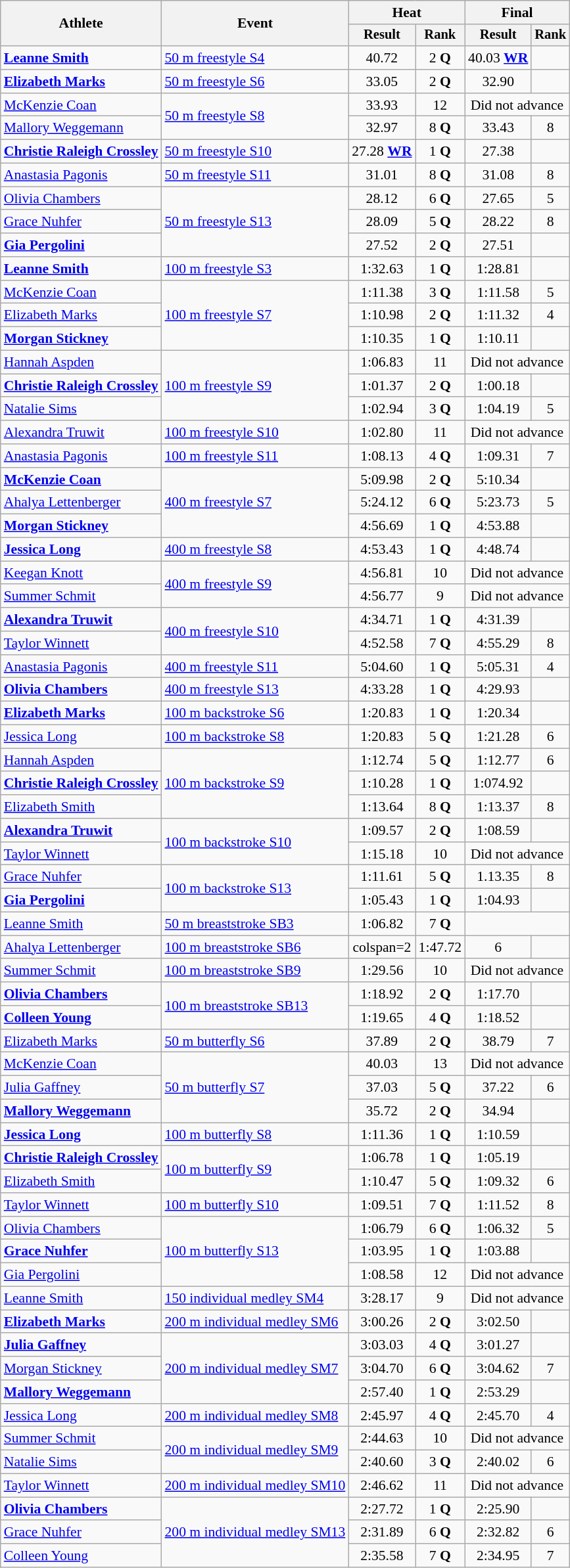<table class=wikitable style=font-size:90%;text-align:center>
<tr>
<th rowspan=2>Athlete</th>
<th rowspan=2>Event</th>
<th colspan=2>Heat</th>
<th colspan=2>Final</th>
</tr>
<tr style=font-size:95%>
<th>Result</th>
<th>Rank</th>
<th>Result</th>
<th>Rank</th>
</tr>
<tr>
<td align=left><strong><a href='#'>Leanne Smith</a></strong></td>
<td align=left><a href='#'>50 m freestyle S4</a></td>
<td>40.72</td>
<td>2 <strong>Q</strong></td>
<td>40.03 <strong><a href='#'>WR</a></strong></td>
<td></td>
</tr>
<tr>
<td align=left><strong><a href='#'>Elizabeth Marks</a></strong></td>
<td align=left><a href='#'>50 m freestyle S6</a></td>
<td>33.05</td>
<td>2 <strong>Q</strong></td>
<td>32.90 </td>
<td></td>
</tr>
<tr>
<td align=left><a href='#'>McKenzie Coan</a></td>
<td align=left rowspan=2><a href='#'>50 m freestyle S8</a></td>
<td>33.93</td>
<td>12</td>
<td colspan=2>Did not advance</td>
</tr>
<tr>
<td align=left><a href='#'>Mallory Weggemann</a></td>
<td>32.97</td>
<td>8 <strong>Q</strong></td>
<td>33.43</td>
<td>8</td>
</tr>
<tr>
<td align=left><strong><a href='#'>Christie Raleigh Crossley</a></strong></td>
<td align=left><a href='#'>50 m freestyle S10</a></td>
<td>27.28 <strong><a href='#'>WR</a></strong></td>
<td>1 <strong>Q</strong></td>
<td>27.38</td>
<td></td>
</tr>
<tr>
<td align=left><a href='#'>Anastasia Pagonis</a></td>
<td align=left><a href='#'>50 m freestyle S11</a></td>
<td>31.01</td>
<td>8 <strong>Q</strong></td>
<td>31.08</td>
<td>8</td>
</tr>
<tr>
<td align=left><a href='#'>Olivia Chambers</a></td>
<td align=left rowspan=3><a href='#'>50 m freestyle S13</a></td>
<td>28.12</td>
<td>6 <strong>Q</strong></td>
<td>27.65</td>
<td>5</td>
</tr>
<tr>
<td align=left><a href='#'>Grace Nuhfer</a></td>
<td>28.09</td>
<td>5 <strong>Q</strong></td>
<td>28.22</td>
<td>8</td>
</tr>
<tr>
<td align=left><strong><a href='#'>Gia Pergolini</a></strong></td>
<td>27.52</td>
<td>2 <strong>Q</strong></td>
<td>27.51</td>
<td></td>
</tr>
<tr>
<td align=left><strong><a href='#'>Leanne Smith</a></strong></td>
<td align=left><a href='#'>100 m freestyle S3</a></td>
<td>1:32.63</td>
<td>1 <strong>Q</strong></td>
<td>1:28.81 </td>
<td></td>
</tr>
<tr>
<td align=left><a href='#'>McKenzie Coan</a></td>
<td align=left rowspan=3><a href='#'>100 m freestyle S7</a></td>
<td>1:11.38</td>
<td>3 <strong>Q</strong></td>
<td>1:11.58</td>
<td>5</td>
</tr>
<tr>
<td align=left><a href='#'>Elizabeth Marks</a></td>
<td>1:10.98 </td>
<td>2 <strong>Q</strong></td>
<td>1:11.32</td>
<td>4</td>
</tr>
<tr>
<td align=left><strong><a href='#'>Morgan Stickney</a></strong></td>
<td>1:10.35</td>
<td>1 <strong>Q</strong></td>
<td>1:10.11</td>
<td></td>
</tr>
<tr>
<td align=left><a href='#'>Hannah Aspden</a></td>
<td align=left rowspan=3><a href='#'>100 m freestyle S9</a></td>
<td>1:06.83</td>
<td>11</td>
<td colspan=2>Did not advance</td>
</tr>
<tr>
<td align=left><strong><a href='#'>Christie Raleigh Crossley</a></strong></td>
<td>1:01.37</td>
<td>2 <strong>Q</strong></td>
<td>1:00.18 </td>
<td></td>
</tr>
<tr>
<td align=left><a href='#'>Natalie Sims</a></td>
<td>1:02.94</td>
<td>3 <strong>Q</strong></td>
<td>1:04.19</td>
<td>5</td>
</tr>
<tr>
<td align=left><a href='#'>Alexandra Truwit</a></td>
<td align=left><a href='#'>100 m freestyle S10</a></td>
<td>1:02.80</td>
<td>11</td>
<td colspan=2>Did not advance</td>
</tr>
<tr>
<td align=left><a href='#'>Anastasia Pagonis</a></td>
<td align=left><a href='#'>100 m freestyle S11</a></td>
<td>1:08.13</td>
<td>4 <strong>Q</strong></td>
<td>1:09.31</td>
<td>7</td>
</tr>
<tr>
<td align=left><strong><a href='#'>McKenzie Coan</a></strong></td>
<td align=left rowspan=3><a href='#'>400 m freestyle S7</a></td>
<td>5:09.98</td>
<td>2 <strong>Q</strong></td>
<td>5:10.34</td>
<td></td>
</tr>
<tr>
<td align=left><a href='#'>Ahalya Lettenberger</a></td>
<td>5:24.12</td>
<td>6 <strong>Q</strong></td>
<td>5:23.73</td>
<td>5</td>
</tr>
<tr>
<td align=left><strong><a href='#'>Morgan Stickney</a></strong></td>
<td>4:56.69 </td>
<td>1 <strong>Q</strong></td>
<td>4:53.88 </td>
<td></td>
</tr>
<tr>
<td align=left><strong><a href='#'>Jessica Long</a></strong></td>
<td align=left><a href='#'>400 m freestyle S8</a></td>
<td>4:53.43</td>
<td>1 <strong>Q</strong></td>
<td>4:48.74</td>
<td></td>
</tr>
<tr>
<td align=left><a href='#'>Keegan Knott</a></td>
<td align=left rowspan=2><a href='#'>400 m freestyle S9</a></td>
<td>4:56.81</td>
<td>10</td>
<td colspan=2>Did not advance</td>
</tr>
<tr>
<td align=left><a href='#'>Summer Schmit</a></td>
<td>4:56.77</td>
<td>9</td>
<td colspan=2>Did not advance</td>
</tr>
<tr>
<td align=left><strong><a href='#'>Alexandra Truwit</a></strong></td>
<td align=left rowspan=2><a href='#'>400 m freestyle S10</a></td>
<td>4:34.71</td>
<td>1 <strong>Q</strong></td>
<td>4:31.39</td>
<td></td>
</tr>
<tr>
<td align=left><a href='#'>Taylor Winnett</a></td>
<td>4:52.58</td>
<td>7 <strong>Q</strong></td>
<td>4:55.29</td>
<td>8</td>
</tr>
<tr>
<td align=left><a href='#'>Anastasia Pagonis</a></td>
<td align=left><a href='#'>400 m freestyle S11</a></td>
<td>5:04.60</td>
<td>1 <strong>Q</strong></td>
<td>5:05.31</td>
<td>4</td>
</tr>
<tr>
<td align=left><strong><a href='#'>Olivia Chambers</a></strong></td>
<td align=left><a href='#'>400 m freestyle S13</a></td>
<td>4:33.28</td>
<td>1 <strong>Q</strong></td>
<td>4:29.93</td>
<td></td>
</tr>
<tr>
<td align=left><strong><a href='#'>Elizabeth Marks</a></strong></td>
<td align=left><a href='#'>100 m backstroke S6</a></td>
<td>1:20.83</td>
<td>1 <strong>Q</strong></td>
<td>1:20.34</td>
<td></td>
</tr>
<tr>
<td align=left><a href='#'>Jessica Long</a></td>
<td align=left><a href='#'>100 m backstroke S8</a></td>
<td>1:20.83</td>
<td>5 <strong>Q</strong></td>
<td>1:21.28</td>
<td>6</td>
</tr>
<tr>
<td align=left><a href='#'>Hannah Aspden</a></td>
<td align=left rowspan=3><a href='#'>100 m backstroke S9</a></td>
<td>1:12.74</td>
<td>5 <strong>Q</strong></td>
<td>1:12.77</td>
<td>6</td>
</tr>
<tr>
<td align=left><strong><a href='#'>Christie Raleigh Crossley</a></strong></td>
<td>1:10.28</td>
<td>1 <strong>Q</strong></td>
<td>1:074.92 </td>
<td></td>
</tr>
<tr>
<td align=left><a href='#'>Elizabeth Smith</a></td>
<td>1:13.64</td>
<td>8 <strong>Q</strong></td>
<td>1:13.37</td>
<td>8</td>
</tr>
<tr>
<td align=left><strong><a href='#'>Alexandra Truwit</a></strong></td>
<td align=left rowspan=2><a href='#'>100 m backstroke S10</a></td>
<td>1:09.57</td>
<td>2 <strong>Q</strong></td>
<td>1:08.59</td>
<td></td>
</tr>
<tr>
<td align=left><a href='#'>Taylor Winnett</a></td>
<td>1:15.18</td>
<td>10</td>
<td colspan=2>Did not advance</td>
</tr>
<tr>
<td align=left><a href='#'>Grace Nuhfer</a></td>
<td align=left rowspan=2><a href='#'>100 m backstroke S13</a></td>
<td>1:11.61</td>
<td>5 <strong>Q</strong></td>
<td>1.13.35</td>
<td>8</td>
</tr>
<tr>
<td align=left><strong><a href='#'>Gia Pergolini</a></strong></td>
<td>1:05.43</td>
<td>1 <strong>Q</strong></td>
<td>1:04.93</td>
<td></td>
</tr>
<tr>
<td align=left><a href='#'>Leanne Smith</a></td>
<td align=left><a href='#'>50 m breaststroke SB3</a></td>
<td>1:06.82</td>
<td>7 <strong>Q</strong></td>
<td colspan=2></td>
</tr>
<tr>
<td align=left><a href='#'>Ahalya Lettenberger</a></td>
<td align=left><a href='#'>100 m breaststroke SB6</a></td>
<td>colspan=2 </td>
<td>1:47.72</td>
<td>6</td>
</tr>
<tr>
<td align=left><a href='#'>Summer Schmit</a></td>
<td align=left><a href='#'>100 m breaststroke SB9</a></td>
<td>1:29.56</td>
<td>10</td>
<td colspan=2>Did not advance</td>
</tr>
<tr>
<td align=left><strong><a href='#'>Olivia Chambers</a></strong></td>
<td align=left rowspan=2><a href='#'>100 m breaststroke SB13</a></td>
<td>1:18.92</td>
<td>2 <strong>Q</strong></td>
<td>1:17.70</td>
<td></td>
</tr>
<tr>
<td align=left><strong><a href='#'>Colleen Young</a></strong></td>
<td>1:19.65</td>
<td>4 <strong>Q</strong></td>
<td>1:18.52</td>
<td></td>
</tr>
<tr>
<td align=left><a href='#'>Elizabeth Marks</a></td>
<td align=left><a href='#'>50 m butterfly S6</a></td>
<td>37.89</td>
<td>2 <strong>Q</strong></td>
<td>38.79</td>
<td>7</td>
</tr>
<tr>
<td align=left><a href='#'>McKenzie Coan</a></td>
<td align=left rowspan=3><a href='#'>50 m butterfly S7</a></td>
<td>40.03</td>
<td>13</td>
<td colspan=2>Did not advance</td>
</tr>
<tr>
<td align=left><a href='#'>Julia Gaffney</a></td>
<td>37.03</td>
<td>5 <strong>Q</strong></td>
<td>37.22</td>
<td>6</td>
</tr>
<tr>
<td align=left><strong><a href='#'>Mallory Weggemann</a></strong></td>
<td>35.72</td>
<td>2 <strong>Q</strong></td>
<td>34.94</td>
<td></td>
</tr>
<tr>
<td align=left><strong><a href='#'>Jessica Long</a></strong></td>
<td align=left><a href='#'>100 m butterfly S8</a></td>
<td>1:11.36</td>
<td>1 <strong>Q</strong></td>
<td>1:10.59</td>
<td></td>
</tr>
<tr>
<td align=left><strong><a href='#'>Christie Raleigh Crossley</a></strong></td>
<td align=left rowspan=2><a href='#'>100 m butterfly S9</a></td>
<td>1:06.78</td>
<td>1 <strong>Q</strong></td>
<td>1:05.19 </td>
<td></td>
</tr>
<tr>
<td align=left><a href='#'>Elizabeth Smith</a></td>
<td>1:10.47</td>
<td>5 <strong>Q</strong></td>
<td>1:09.32</td>
<td>6</td>
</tr>
<tr>
<td align=left><a href='#'>Taylor Winnett</a></td>
<td align=left><a href='#'>100 m butterfly S10</a></td>
<td>1:09.51</td>
<td>7 <strong>Q</strong></td>
<td>1:11.52</td>
<td>8</td>
</tr>
<tr>
<td align=left><a href='#'>Olivia Chambers</a></td>
<td align=left rowspan=3><a href='#'>100 m butterfly S13</a></td>
<td>1:06.79</td>
<td>6 <strong>Q</strong></td>
<td>1:06.32</td>
<td>5</td>
</tr>
<tr>
<td align=left><strong><a href='#'>Grace Nuhfer</a></strong></td>
<td>1:03.95</td>
<td>1 <strong>Q</strong></td>
<td>1:03.88</td>
<td></td>
</tr>
<tr>
<td align=left><a href='#'>Gia Pergolini</a></td>
<td>1:08.58</td>
<td>12</td>
<td colspan=2>Did not advance</td>
</tr>
<tr>
<td align=left><a href='#'>Leanne Smith</a></td>
<td align=left><a href='#'>150 individual medley SM4</a></td>
<td>3:28.17</td>
<td>9</td>
<td colspan=2>Did not advance</td>
</tr>
<tr>
<td align=left><strong><a href='#'>Elizabeth Marks</a></strong></td>
<td align=left><a href='#'>200 m individual medley SM6</a></td>
<td>3:00.26</td>
<td>2 <strong>Q</strong></td>
<td>3:02.50</td>
<td></td>
</tr>
<tr>
<td align=left><strong><a href='#'>Julia Gaffney</a></strong></td>
<td align=left rowspan=3><a href='#'>200 m individual medley SM7</a></td>
<td>3:03.03</td>
<td>4 <strong>Q</strong></td>
<td>3:01.27</td>
<td></td>
</tr>
<tr>
<td align=left><a href='#'>Morgan Stickney</a></td>
<td>3:04.70</td>
<td>6 <strong>Q</strong></td>
<td>3:04.62</td>
<td>7</td>
</tr>
<tr>
<td align=left><strong><a href='#'>Mallory Weggemann</a></strong></td>
<td>2:57.40</td>
<td>1 <strong>Q</strong></td>
<td>2:53.29 </td>
<td></td>
</tr>
<tr>
<td align=left><a href='#'>Jessica Long</a></td>
<td align=left><a href='#'>200 m individual medley SM8</a></td>
<td>2:45.97</td>
<td>4 <strong>Q</strong></td>
<td>2:45.70</td>
<td>4</td>
</tr>
<tr>
<td align=left><a href='#'>Summer Schmit</a></td>
<td align=left rowspan=2><a href='#'>200 m individual medley SM9</a></td>
<td>2:44.63</td>
<td>10</td>
<td colspan=2>Did not advance</td>
</tr>
<tr>
<td align=left><a href='#'>Natalie Sims</a></td>
<td>2:40.60</td>
<td>3 <strong>Q</strong></td>
<td>2:40.02</td>
<td>6</td>
</tr>
<tr>
<td align=left><a href='#'>Taylor Winnett</a></td>
<td align=left><a href='#'>200 m individual medley SM10</a></td>
<td>2:46.62</td>
<td>11</td>
<td colspan=2>Did not advance</td>
</tr>
<tr>
<td align=left><strong><a href='#'>Olivia Chambers</a></strong></td>
<td align=left rowspan=3><a href='#'>200 m individual medley SM13</a></td>
<td>2:27.72</td>
<td>1 <strong>Q</strong></td>
<td>2:25.90</td>
<td></td>
</tr>
<tr>
<td align=left><a href='#'>Grace Nuhfer</a></td>
<td>2:31.89</td>
<td>6 <strong>Q</strong></td>
<td>2:32.82</td>
<td>6</td>
</tr>
<tr>
<td align=left><a href='#'>Colleen Young</a></td>
<td>2:35.58</td>
<td>7 <strong>Q</strong></td>
<td>2:34.95</td>
<td>7</td>
</tr>
</table>
